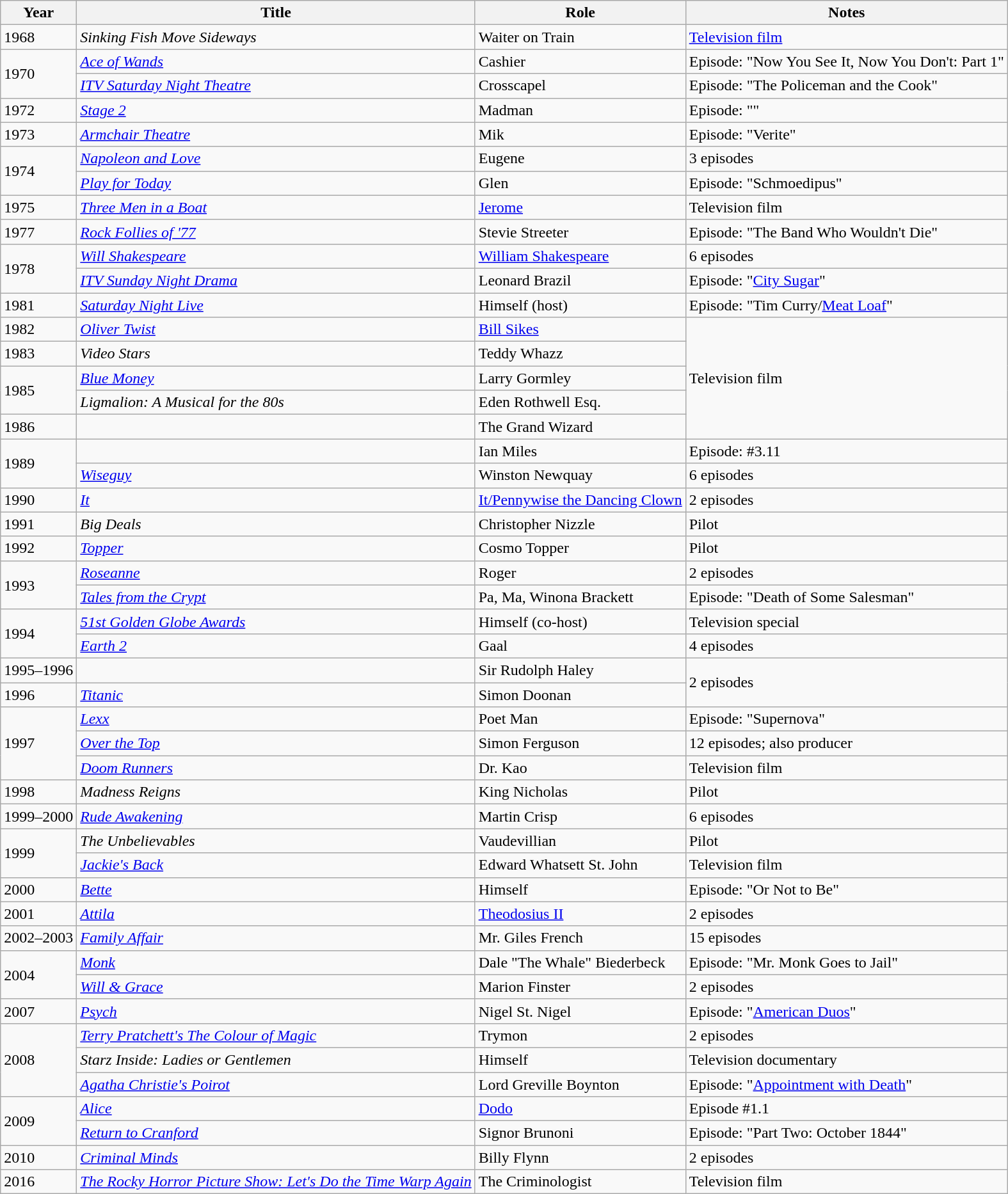<table class = "wikitable sortable">
<tr>
<th>Year</th>
<th>Title</th>
<th>Role</th>
<th class = "unsortable">Notes</th>
</tr>
<tr>
<td>1968</td>
<td><em>Sinking Fish Move Sideways</em></td>
<td>Waiter on Train</td>
<td><a href='#'>Television film</a></td>
</tr>
<tr>
<td rowspan="2">1970</td>
<td><em><a href='#'>Ace of Wands</a></em></td>
<td>Cashier</td>
<td>Episode: "Now You See It, Now You Don't: Part 1"</td>
</tr>
<tr>
<td><em><a href='#'>ITV Saturday Night Theatre</a></em></td>
<td>Crosscapel</td>
<td>Episode: "The Policeman and the Cook"</td>
</tr>
<tr>
<td>1972</td>
<td><em><a href='#'>Stage 2</a></em></td>
<td>Madman</td>
<td>Episode: ""</td>
</tr>
<tr>
<td>1973</td>
<td><em><a href='#'>Armchair Theatre</a></em></td>
<td>Mik</td>
<td>Episode: "Verite"</td>
</tr>
<tr>
<td rowspan="2">1974</td>
<td><em><a href='#'>Napoleon and Love</a></em></td>
<td>Eugene</td>
<td>3 episodes</td>
</tr>
<tr>
<td><em><a href='#'>Play for Today</a></em></td>
<td>Glen</td>
<td>Episode: "Schmoedipus"</td>
</tr>
<tr>
<td>1975</td>
<td><em><a href='#'>Three Men in a Boat</a></em></td>
<td><a href='#'>Jerome</a></td>
<td>Television film</td>
</tr>
<tr>
<td>1977</td>
<td><em><a href='#'>Rock Follies of '77</a></em></td>
<td>Stevie Streeter</td>
<td>Episode: "The Band Who Wouldn't Die"</td>
</tr>
<tr>
<td rowspan="2">1978</td>
<td><em><a href='#'>Will Shakespeare</a></em></td>
<td><a href='#'>William Shakespeare</a></td>
<td>6 episodes</td>
</tr>
<tr>
<td><em><a href='#'>ITV Sunday Night Drama</a></em></td>
<td>Leonard Brazil</td>
<td>Episode: "<a href='#'>City Sugar</a>"</td>
</tr>
<tr>
<td>1981</td>
<td><em><a href='#'>Saturday Night Live</a></em></td>
<td>Himself (host)</td>
<td>Episode: "Tim Curry/<a href='#'>Meat Loaf</a>"</td>
</tr>
<tr>
<td>1982</td>
<td><em><a href='#'>Oliver Twist</a></em></td>
<td><a href='#'>Bill Sikes</a></td>
<td rowspan="5">Television film</td>
</tr>
<tr>
<td>1983</td>
<td><em>Video Stars</em></td>
<td>Teddy Whazz</td>
</tr>
<tr>
<td rowspan="2">1985</td>
<td><em><a href='#'>Blue Money</a></em></td>
<td>Larry Gormley</td>
</tr>
<tr>
<td><em>Ligmalion: A Musical for the 80s</em></td>
<td>Eden Rothwell Esq.</td>
</tr>
<tr>
<td>1986</td>
<td><em></em></td>
<td>The Grand Wizard</td>
</tr>
<tr>
<td rowspan="2">1989</td>
<td><em></em></td>
<td>Ian Miles</td>
<td>Episode: #3.11</td>
</tr>
<tr>
<td><em><a href='#'>Wiseguy</a></em></td>
<td>Winston Newquay</td>
<td>6 episodes</td>
</tr>
<tr>
<td>1990</td>
<td><em><a href='#'>It</a></em></td>
<td><a href='#'>It/Pennywise the Dancing Clown</a></td>
<td>2 episodes</td>
</tr>
<tr>
<td>1991</td>
<td><em>Big Deals</em></td>
<td>Christopher Nizzle</td>
<td>Pilot</td>
</tr>
<tr>
<td>1992</td>
<td><em><a href='#'>Topper</a></em></td>
<td>Cosmo Topper</td>
<td>Pilot</td>
</tr>
<tr>
<td rowspan="2">1993</td>
<td><em><a href='#'>Roseanne</a></em></td>
<td>Roger</td>
<td>2 episodes</td>
</tr>
<tr>
<td><em><a href='#'>Tales from the Crypt</a></em></td>
<td>Pa, Ma, Winona Brackett</td>
<td>Episode: "Death of Some Salesman"</td>
</tr>
<tr>
<td rowspan="2">1994</td>
<td><em><a href='#'>51st Golden Globe Awards</a></em></td>
<td>Himself (co-host)</td>
<td>Television special</td>
</tr>
<tr>
<td><em><a href='#'>Earth 2</a></em></td>
<td>Gaal</td>
<td>4 episodes</td>
</tr>
<tr>
<td>1995–1996</td>
<td><em></em></td>
<td>Sir Rudolph Haley</td>
<td rowspan="2">2 episodes</td>
</tr>
<tr>
<td>1996</td>
<td><em><a href='#'>Titanic</a></em></td>
<td>Simon Doonan</td>
</tr>
<tr>
<td rowspan="3">1997</td>
<td><em><a href='#'>Lexx</a></em></td>
<td>Poet Man</td>
<td>Episode: "Supernova"</td>
</tr>
<tr>
<td><em><a href='#'>Over the Top</a></em></td>
<td>Simon Ferguson</td>
<td>12 episodes; also producer</td>
</tr>
<tr>
<td><em><a href='#'>Doom Runners</a></em></td>
<td>Dr. Kao</td>
<td>Television film</td>
</tr>
<tr>
<td>1998</td>
<td><em>Madness Reigns</em></td>
<td>King Nicholas</td>
<td>Pilot</td>
</tr>
<tr>
<td>1999–2000</td>
<td><em><a href='#'>Rude Awakening</a></em></td>
<td>Martin Crisp</td>
<td>6 episodes</td>
</tr>
<tr>
<td rowspan="2">1999</td>
<td><em>The Unbelievables</em></td>
<td>Vaudevillian</td>
<td>Pilot</td>
</tr>
<tr>
<td><em><a href='#'>Jackie's Back</a></em></td>
<td>Edward Whatsett St. John</td>
<td>Television film</td>
</tr>
<tr>
<td>2000</td>
<td><em><a href='#'>Bette</a></em></td>
<td>Himself</td>
<td>Episode: "Or Not to Be"</td>
</tr>
<tr>
<td>2001</td>
<td><em><a href='#'>Attila</a></em></td>
<td><a href='#'>Theodosius II</a></td>
<td>2 episodes</td>
</tr>
<tr>
<td>2002–2003</td>
<td><em><a href='#'>Family Affair</a></em></td>
<td>Mr. Giles French</td>
<td>15 episodes</td>
</tr>
<tr>
<td rowspan="2">2004</td>
<td><em><a href='#'>Monk</a></em></td>
<td>Dale "The Whale" Biederbeck</td>
<td>Episode: "Mr. Monk Goes to Jail"</td>
</tr>
<tr>
<td><em><a href='#'>Will & Grace</a></em></td>
<td>Marion Finster</td>
<td>2 episodes</td>
</tr>
<tr>
<td>2007</td>
<td><em><a href='#'>Psych</a></em></td>
<td>Nigel St. Nigel</td>
<td>Episode: "<a href='#'>American Duos</a>"</td>
</tr>
<tr>
<td rowspan="3">2008</td>
<td><em><a href='#'>Terry Pratchett's The Colour of Magic</a></em></td>
<td>Trymon</td>
<td>2 episodes</td>
</tr>
<tr>
<td><em>Starz Inside: Ladies or Gentlemen</em></td>
<td>Himself</td>
<td>Television documentary</td>
</tr>
<tr>
<td><em><a href='#'>Agatha Christie's Poirot</a></em></td>
<td>Lord Greville Boynton</td>
<td>Episode: "<a href='#'>Appointment with Death</a>"</td>
</tr>
<tr>
<td rowspan="2">2009</td>
<td><em><a href='#'>Alice</a></em></td>
<td><a href='#'>Dodo</a></td>
<td>Episode #1.1</td>
</tr>
<tr>
<td><em><a href='#'>Return to Cranford</a></em></td>
<td>Signor Brunoni</td>
<td>Episode: "Part Two: October 1844"</td>
</tr>
<tr>
<td>2010</td>
<td><em><a href='#'>Criminal Minds</a></em></td>
<td>Billy Flynn</td>
<td>2 episodes</td>
</tr>
<tr>
<td>2016</td>
<td><em><a href='#'>The Rocky Horror Picture Show: Let's Do the Time Warp Again</a></em></td>
<td>The Criminologist</td>
<td>Television film</td>
</tr>
</table>
